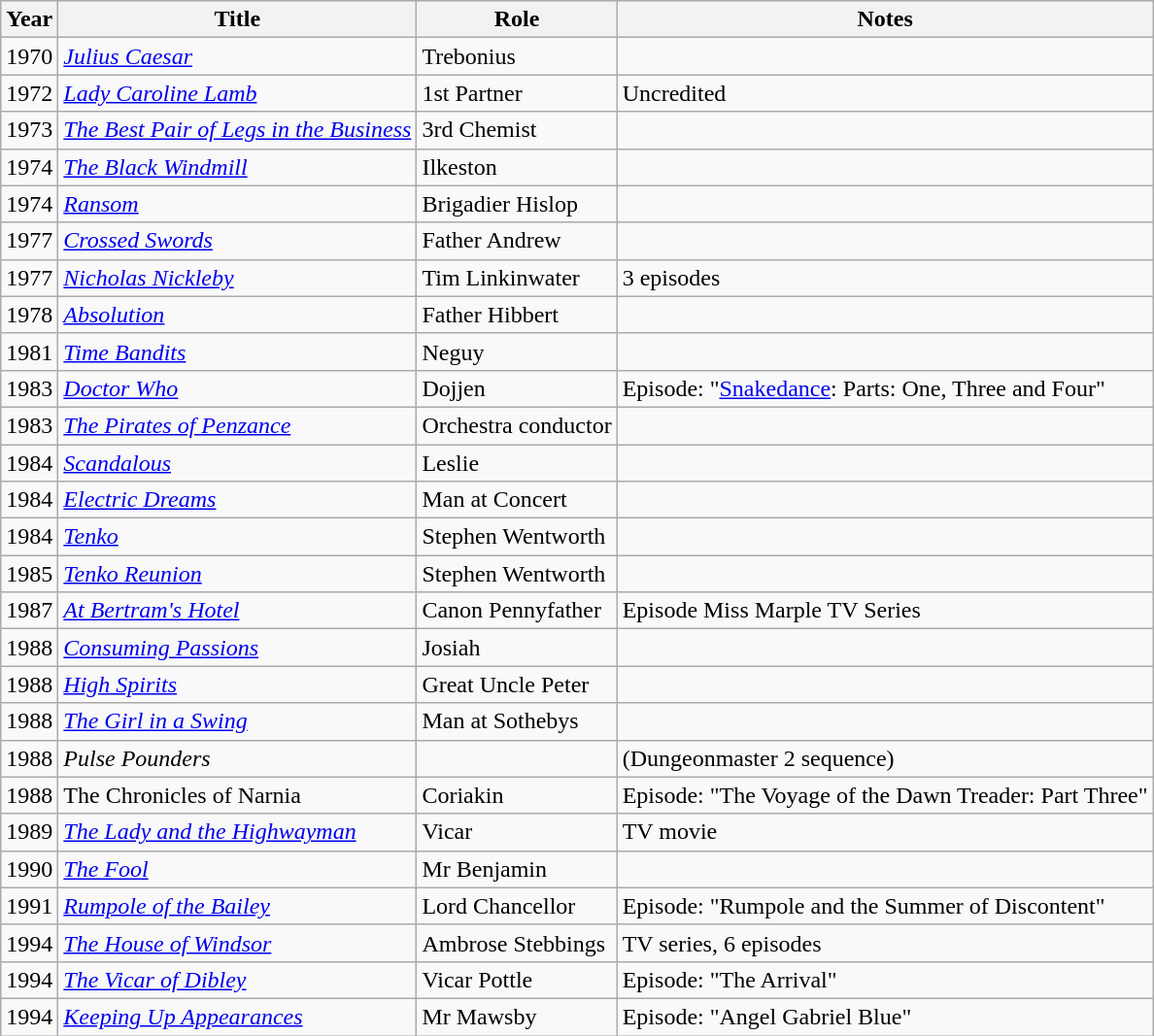<table class="wikitable">
<tr>
<th>Year</th>
<th>Title</th>
<th>Role</th>
<th>Notes</th>
</tr>
<tr>
<td>1970</td>
<td><em><a href='#'>Julius Caesar</a></em></td>
<td>Trebonius</td>
<td></td>
</tr>
<tr>
<td>1972</td>
<td><em><a href='#'>Lady Caroline Lamb</a></em></td>
<td>1st Partner</td>
<td>Uncredited</td>
</tr>
<tr>
<td>1973</td>
<td><em><a href='#'>The Best Pair of Legs in the Business</a></em></td>
<td>3rd Chemist</td>
<td></td>
</tr>
<tr>
<td>1974</td>
<td><em><a href='#'>The Black Windmill</a></em></td>
<td>Ilkeston</td>
<td></td>
</tr>
<tr>
<td>1974</td>
<td><em><a href='#'>Ransom</a></em></td>
<td>Brigadier Hislop</td>
<td></td>
</tr>
<tr>
<td>1977</td>
<td><em><a href='#'>Crossed Swords</a></em></td>
<td>Father Andrew</td>
<td></td>
</tr>
<tr>
<td>1977</td>
<td><em><a href='#'>Nicholas Nickleby</a></em></td>
<td>Tim Linkinwater</td>
<td>3 episodes</td>
</tr>
<tr>
<td>1978</td>
<td><em><a href='#'>Absolution</a></em></td>
<td>Father Hibbert</td>
<td></td>
</tr>
<tr>
<td>1981</td>
<td><em><a href='#'>Time Bandits</a></em></td>
<td>Neguy</td>
<td></td>
</tr>
<tr>
<td>1983</td>
<td><em><a href='#'>Doctor Who</a></em></td>
<td>Dojjen</td>
<td>Episode: "<a href='#'>Snakedance</a>: Parts: One, Three and Four"</td>
</tr>
<tr>
<td>1983</td>
<td><em><a href='#'>The Pirates of Penzance</a></em></td>
<td>Orchestra conductor</td>
<td></td>
</tr>
<tr>
<td>1984</td>
<td><em><a href='#'>Scandalous</a></em></td>
<td>Leslie</td>
<td></td>
</tr>
<tr>
<td>1984</td>
<td><em><a href='#'>Electric Dreams</a></em></td>
<td>Man at Concert</td>
<td></td>
</tr>
<tr>
<td>1984</td>
<td><em><a href='#'>Tenko</a></em></td>
<td>Stephen Wentworth</td>
<td></td>
</tr>
<tr>
<td>1985</td>
<td><em><a href='#'>Tenko Reunion</a></em></td>
<td>Stephen Wentworth</td>
<td></td>
</tr>
<tr>
<td>1987</td>
<td><em><a href='#'>At Bertram's Hotel</a></em></td>
<td>Canon Pennyfather</td>
<td>Episode Miss Marple TV Series</td>
</tr>
<tr>
<td>1988</td>
<td><em><a href='#'>Consuming Passions</a></em></td>
<td>Josiah</td>
<td></td>
</tr>
<tr>
<td>1988</td>
<td><em><a href='#'>High Spirits</a></em></td>
<td>Great Uncle Peter</td>
<td></td>
</tr>
<tr>
<td>1988</td>
<td><em><a href='#'>The Girl in a Swing</a></em></td>
<td>Man at Sothebys</td>
<td></td>
</tr>
<tr>
<td>1988</td>
<td><em>Pulse Pounders</em></td>
<td></td>
<td>(Dungeonmaster 2 sequence)</td>
</tr>
<tr>
<td>1988</td>
<td>The Chronicles of Narnia</td>
<td>Coriakin</td>
<td>Episode: "The Voyage of the Dawn Treader: Part Three"</td>
</tr>
<tr>
<td>1989</td>
<td><em><a href='#'>The Lady and the Highwayman</a></em></td>
<td>Vicar</td>
<td>TV movie</td>
</tr>
<tr>
<td>1990</td>
<td><em><a href='#'>The Fool</a></em></td>
<td>Mr Benjamin</td>
<td></td>
</tr>
<tr>
<td>1991</td>
<td><em><a href='#'>Rumpole of the Bailey</a></em></td>
<td>Lord Chancellor</td>
<td>Episode: "Rumpole and the Summer of Discontent"</td>
</tr>
<tr>
<td>1994</td>
<td><em><a href='#'>The House of Windsor</a></em></td>
<td>Ambrose Stebbings</td>
<td>TV series, 6 episodes</td>
</tr>
<tr>
<td>1994</td>
<td><em><a href='#'>The Vicar of Dibley</a></em></td>
<td>Vicar Pottle</td>
<td>Episode: "The Arrival"</td>
</tr>
<tr>
<td>1994</td>
<td><em><a href='#'>Keeping Up Appearances</a></em></td>
<td>Mr Mawsby</td>
<td>Episode: "Angel Gabriel Blue"</td>
</tr>
</table>
